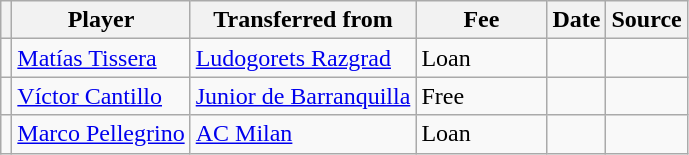<table class="wikitable plainrowheaders sortable">
<tr>
<th></th>
<th scope="col">Player</th>
<th>Transferred from</th>
<th style="width: 80px;">Fee</th>
<th scope="col">Date</th>
<th scope="col">Source</th>
</tr>
<tr>
<td align="center"></td>
<td> <a href='#'>Matías Tissera</a></td>
<td> <a href='#'>Ludogorets Razgrad</a></td>
<td>Loan</td>
<td></td>
<td></td>
</tr>
<tr>
<td align="center"></td>
<td> <a href='#'>Víctor Cantillo</a></td>
<td> <a href='#'>Junior de Barranquilla</a></td>
<td>Free</td>
<td></td>
<td></td>
</tr>
<tr>
<td align="center"></td>
<td> <a href='#'>Marco Pellegrino</a></td>
<td> <a href='#'>AC Milan</a></td>
<td>Loan</td>
<td></td>
<td></td>
</tr>
</table>
